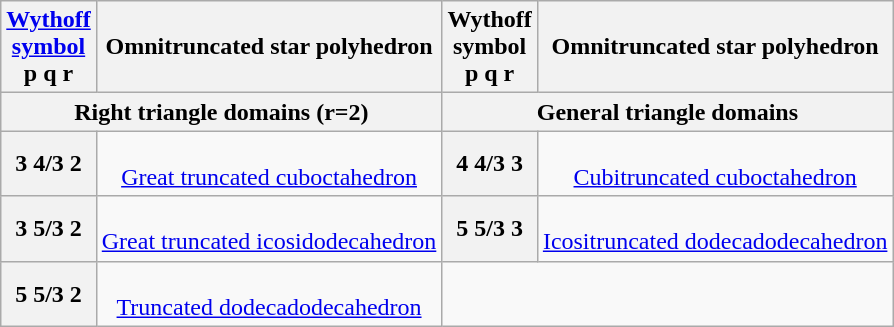<table class="wikitable">
<tr>
<th><a href='#'>Wythoff<br>symbol</a><br> p q r </th>
<th>Omnitruncated star polyhedron</th>
<th>Wythoff<br>symbol<br> p q r </th>
<th>Omnitruncated star polyhedron</th>
</tr>
<tr>
<th colspan=2>Right triangle domains (r=2)</th>
<th colspan=2>General triangle domains</th>
</tr>
<tr align=center>
<th>3 4/3 2 </th>
<td><br><a href='#'>Great truncated cuboctahedron</a><br></td>
<th>4 4/3 3 </th>
<td><br><a href='#'>Cubitruncated cuboctahedron</a></td>
</tr>
<tr align=center>
<th>3 5/3 2 </th>
<td><br><a href='#'>Great truncated icosidodecahedron</a><br></td>
<th>5 5/3 3 </th>
<td><br><a href='#'>Icositruncated dodecadodecahedron</a></td>
</tr>
<tr align=center>
<th>5 5/3 2 </th>
<td><br><a href='#'>Truncated dodecadodecahedron</a><br></td>
</tr>
</table>
